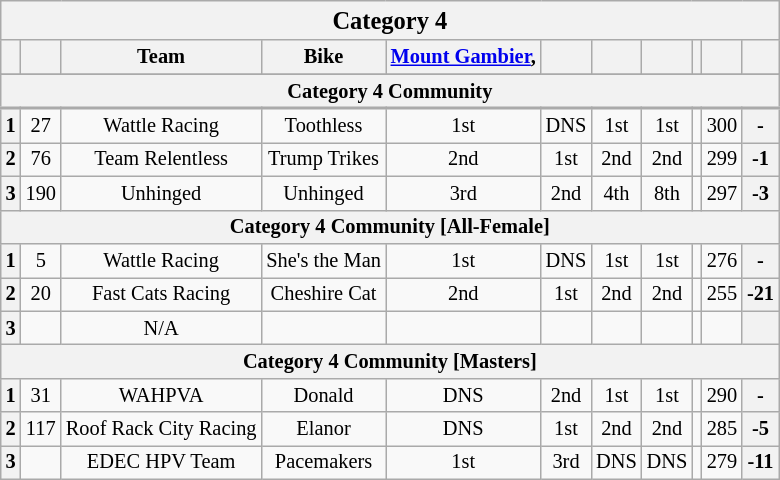<table class="wikitable collapsible collapsed" style="font-size: 85%; text-align:center">
<tr>
<th colspan="11" width="500"><big>Category 4</big></th>
</tr>
<tr>
<th valign="middle"></th>
<th valign="middle" "width="4"></th>
<th valign="middle">Team</th>
<th valign="middle">Bike</th>
<th><a href='#'>Mount Gambier</a>, <a href='#'></a><br></th>
<th><a href='#'></a><br></th>
<th><a href='#'></a><br></th>
<th><a href='#'></a><br></th>
<th><a href='#'></a><br></th>
<th valign="middle"></th>
<th valign="middle"></th>
</tr>
<tr>
</tr>
<tr>
<th colspan="11">Category 4 Community</th>
</tr>
<tr style="border-top:2px solid #aaaaaa">
<th>1</th>
<td>27</td>
<td>Wattle Racing</td>
<td>Toothless</td>
<td>1st</td>
<td>DNS</td>
<td>1st</td>
<td>1st</td>
<td></td>
<td>300</td>
<th>-</th>
</tr>
<tr>
<th>2</th>
<td>76</td>
<td>Team Relentless</td>
<td>Trump Trikes</td>
<td>2nd</td>
<td>1st</td>
<td>2nd</td>
<td>2nd</td>
<td></td>
<td>299</td>
<th>-1</th>
</tr>
<tr>
<th>3</th>
<td>190</td>
<td>Unhinged</td>
<td>Unhinged</td>
<td>3rd</td>
<td>2nd</td>
<td>4th</td>
<td>8th</td>
<td></td>
<td>297</td>
<th>-3</th>
</tr>
<tr>
<th colspan="11">Category 4 Community [All-Female]</th>
</tr>
<tr>
<th>1</th>
<td>5</td>
<td>Wattle Racing</td>
<td>She's the Man</td>
<td>1st</td>
<td>DNS</td>
<td>1st</td>
<td>1st</td>
<td></td>
<td>276</td>
<th>-</th>
</tr>
<tr>
<th>2</th>
<td>20</td>
<td>Fast Cats Racing</td>
<td>Cheshire Cat</td>
<td>2nd</td>
<td>1st</td>
<td>2nd</td>
<td>2nd</td>
<td></td>
<td>255</td>
<th>-21</th>
</tr>
<tr>
<th>3</th>
<td></td>
<td>N/A</td>
<td></td>
<td></td>
<td></td>
<td></td>
<td></td>
<td></td>
<td></td>
<th></th>
</tr>
<tr>
<th colspan="11">Category 4 Community [Masters]</th>
</tr>
<tr>
<th>1</th>
<td>31</td>
<td>WAHPVA</td>
<td>Donald</td>
<td>DNS</td>
<td>2nd</td>
<td>1st</td>
<td>1st</td>
<td></td>
<td>290</td>
<th>-</th>
</tr>
<tr>
<th>2</th>
<td>117</td>
<td>Roof Rack City Racing</td>
<td>Elanor</td>
<td>DNS</td>
<td>1st</td>
<td>2nd</td>
<td>2nd</td>
<td></td>
<td>285</td>
<th>-5</th>
</tr>
<tr>
<th>3</th>
<td></td>
<td>EDEC HPV Team</td>
<td>Pacemakers</td>
<td>1st</td>
<td>3rd</td>
<td>DNS</td>
<td>DNS</td>
<td></td>
<td>279</td>
<th>-11</th>
</tr>
</table>
